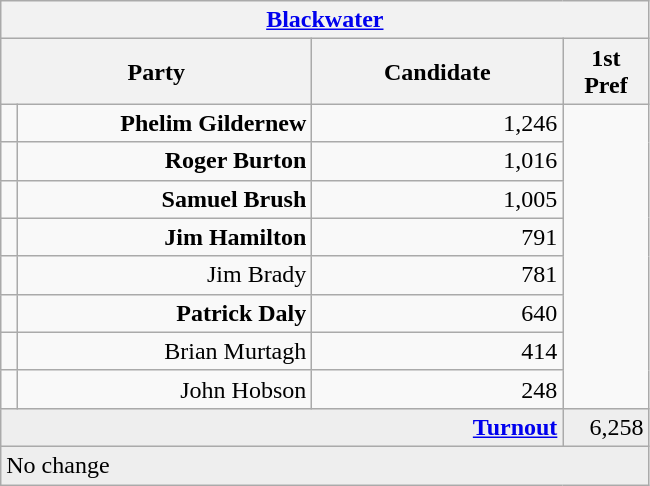<table class="wikitable">
<tr>
<th colspan="4" align="center"><a href='#'>Blackwater</a></th>
</tr>
<tr>
<th colspan="2" align="center" width=200>Party</th>
<th width=160>Candidate</th>
<th width=50>1st Pref</th>
</tr>
<tr>
<td></td>
<td align="right"><strong>Phelim Gildernew</strong></td>
<td align="right">1,246</td>
</tr>
<tr>
<td></td>
<td align="right"><strong>Roger Burton</strong></td>
<td align="right">1,016</td>
</tr>
<tr>
<td></td>
<td align="right"><strong>Samuel Brush</strong></td>
<td align="right">1,005</td>
</tr>
<tr>
<td></td>
<td align="right"><strong>Jim Hamilton</strong></td>
<td align="right">791</td>
</tr>
<tr>
<td></td>
<td align="right">Jim Brady</td>
<td align="right">781</td>
</tr>
<tr>
<td></td>
<td align="right"><strong>Patrick Daly</strong></td>
<td align="right">640</td>
</tr>
<tr>
<td></td>
<td align="right">Brian Murtagh</td>
<td align="right">414</td>
</tr>
<tr>
<td></td>
<td align="right">John Hobson</td>
<td align="right">248</td>
</tr>
<tr bgcolor="EEEEEE">
<td colspan=3 align="right"><strong><a href='#'>Turnout</a></strong></td>
<td align="right">6,258</td>
</tr>
<tr>
<td colspan=4 bgcolor="EEEEEE">No change</td>
</tr>
</table>
